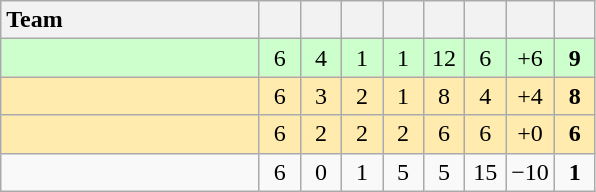<table class="wikitable" style="text-align: center;">
<tr>
<th width=165 style="text-align:left;">Team</th>
<th width=20></th>
<th width=20></th>
<th width=20></th>
<th width=20></th>
<th width=20></th>
<th width=20></th>
<th width=20></th>
<th width=20></th>
</tr>
<tr style="background:#ccffcc;">
<td style="text-align:left;"></td>
<td>6</td>
<td>4</td>
<td>1</td>
<td>1</td>
<td>12</td>
<td>6</td>
<td>+6</td>
<td><strong>9</strong></td>
</tr>
<tr style="background:#ffebad;">
<td style="text-align:left;"></td>
<td>6</td>
<td>3</td>
<td>2</td>
<td>1</td>
<td>8</td>
<td>4</td>
<td>+4</td>
<td><strong>8</strong></td>
</tr>
<tr style="background:#ffebad;">
<td style="text-align:left;"></td>
<td>6</td>
<td>2</td>
<td>2</td>
<td>2</td>
<td>6</td>
<td>6</td>
<td>+0</td>
<td><strong>6</strong></td>
</tr>
<tr>
<td style="text-align:left;"></td>
<td>6</td>
<td>0</td>
<td>1</td>
<td>5</td>
<td>5</td>
<td>15</td>
<td>−10</td>
<td><strong>1</strong></td>
</tr>
</table>
